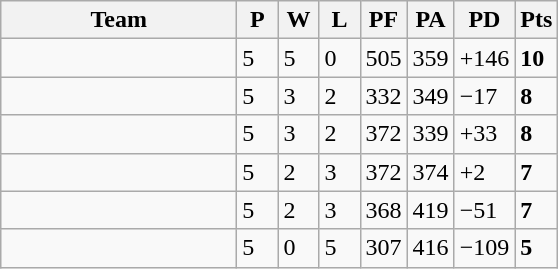<table class="wikitable" style+"text-align:center;">
<tr>
<th width=150>Team</th>
<th width=20>P</th>
<th width=20>W</th>
<th width=20>L</th>
<th width=20>PF</th>
<th width=20>PA</th>
<th width=20>PD</th>
<th width=20>Pts</th>
</tr>
<tr>
<td align="left"></td>
<td>5</td>
<td>5</td>
<td>0</td>
<td>505</td>
<td>359</td>
<td>+146</td>
<td><strong>10</strong></td>
</tr>
<tr>
<td align="left"></td>
<td>5</td>
<td>3</td>
<td>2</td>
<td>332</td>
<td>349</td>
<td>−17</td>
<td><strong>8</strong></td>
</tr>
<tr>
<td align="left"></td>
<td>5</td>
<td>3</td>
<td>2</td>
<td>372</td>
<td>339</td>
<td>+33</td>
<td><strong>8</strong></td>
</tr>
<tr>
<td align="left"></td>
<td>5</td>
<td>2</td>
<td>3</td>
<td>372</td>
<td>374</td>
<td>+2</td>
<td><strong>7</strong></td>
</tr>
<tr>
<td align="left"></td>
<td>5</td>
<td>2</td>
<td>3</td>
<td>368</td>
<td>419</td>
<td>−51</td>
<td><strong>7</strong></td>
</tr>
<tr>
<td align="left"></td>
<td>5</td>
<td>0</td>
<td>5</td>
<td>307</td>
<td>416</td>
<td>−109</td>
<td><strong>5</strong></td>
</tr>
</table>
